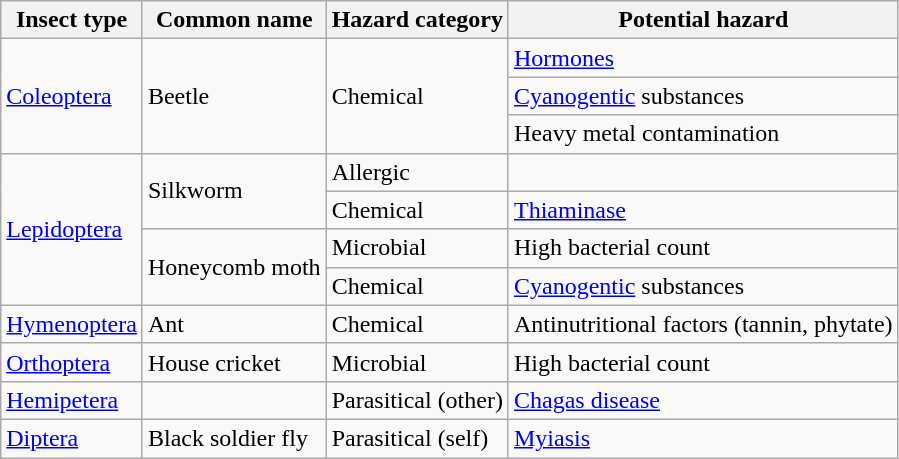<table class="wikitable">
<tr>
<th>Insect type</th>
<th>Common name</th>
<th>Hazard category</th>
<th>Potential hazard</th>
</tr>
<tr>
<td rowspan="3"><a href='#'>Coleoptera</a></td>
<td rowspan="3">Beetle</td>
<td rowspan="3">Chemical</td>
<td><a href='#'>Hormones</a></td>
</tr>
<tr>
<td><a href='#'>Cyanogentic</a> substances</td>
</tr>
<tr>
<td>Heavy metal contamination</td>
</tr>
<tr>
<td rowspan="4"><a href='#'>Lepidoptera</a></td>
<td rowspan="2">Silkworm</td>
<td>Allergic</td>
<td></td>
</tr>
<tr>
<td>Chemical</td>
<td><a href='#'>Thiaminase</a></td>
</tr>
<tr>
<td rowspan="2">Honeycomb moth</td>
<td>Microbial</td>
<td>High bacterial count</td>
</tr>
<tr>
<td>Chemical</td>
<td><a href='#'>Cyanogentic</a> substances</td>
</tr>
<tr>
<td><a href='#'>Hymenoptera</a></td>
<td>Ant</td>
<td>Chemical</td>
<td>Antinutritional factors (tannin, phytate)</td>
</tr>
<tr>
<td><a href='#'>Orthoptera</a></td>
<td>House cricket</td>
<td>Microbial</td>
<td>High bacterial count</td>
</tr>
<tr>
<td><a href='#'>Hemipetera</a></td>
<td></td>
<td>Parasitical (other)</td>
<td><a href='#'>Chagas disease</a></td>
</tr>
<tr>
<td><a href='#'>Diptera</a></td>
<td>Black soldier fly</td>
<td>Parasitical (self)</td>
<td><a href='#'>Myiasis</a></td>
</tr>
</table>
